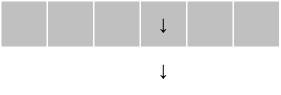<table border="0" cellpadding="0" cellspacing="1" style="text-align:center; background-color: white; color: black;">
<tr style="height:30px; background-color: silver;">
<td style="width:30px;"></td>
<td style="width:30px;"> </td>
<td style="width:30px;"> </td>
<td style="width:30px;">↓</td>
<td style="width:30px;"></td>
<td style="width:30px;"> </td>
</tr>
<tr style="height:30px; background-color:white; color: black;">
<td style="width:30px;"> </td>
<td style="width:30px;"> </td>
<td style="width:30px;"></td>
<td style="width:30px;">↓</td>
<td style="width:30px;"> </td>
<td style="width:30px;"> </td>
</tr>
</table>
